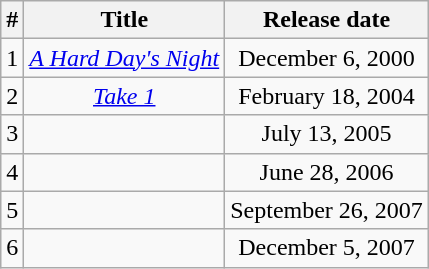<table class="wikitable" style="text-align:center">
<tr>
<th>#</th>
<th>Title</th>
<th>Release date</th>
</tr>
<tr>
<td>1</td>
<td><em><a href='#'>A Hard Day's Night</a></em></td>
<td>December 6, 2000</td>
</tr>
<tr>
<td>2</td>
<td><em><a href='#'>Take 1</a></em></td>
<td>February 18, 2004</td>
</tr>
<tr>
<td>3</td>
<td></td>
<td>July 13, 2005</td>
</tr>
<tr>
<td>4</td>
<td></td>
<td>June 28, 2006</td>
</tr>
<tr>
<td>5</td>
<td></td>
<td>September 26, 2007</td>
</tr>
<tr>
<td>6</td>
<td></td>
<td>December 5, 2007</td>
</tr>
</table>
